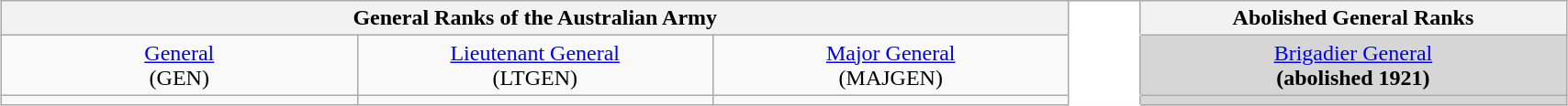<table class="wikitable"  style="margin:auto; width:90%;">
<tr>
<th colspan=3>General Ranks of the Australian Army</th>
<th colspan="1" style="width:4%;background-color:#ffffff;border-bottom: 1px solid #ffffff;"></th>
<th colspan="1" style="width:24%">Abolished General Ranks</th>
</tr>
<tr align=center>
<td width="20%"><a href='#'>General</a><br>(GEN)</td>
<td width="20%"><a href='#'>Lieutenant General</a><br>(LTGEN)</td>
<td width="20%"><a href='#'>Major General</a><br>(MAJGEN)</td>
<td colspan="1" style="width:4%;background-color:#ffffff;border-bottom: 1px solid #ffffff;"></td>
<td colspan="1" style="background-color:#d6d6d6"><a href='#'>Brigadier General</a><br><strong>(abolished 1921)</strong></td>
</tr>
<tr style="text-align:center;">
<td></td>
<td></td>
<td></td>
<td colspan="1" style="background-color:#ffffff;border-bottom: 1px solid #ffffff;"></td>
<td colspan="1" style="background-color:#d6d6d6"></td>
</tr>
</table>
